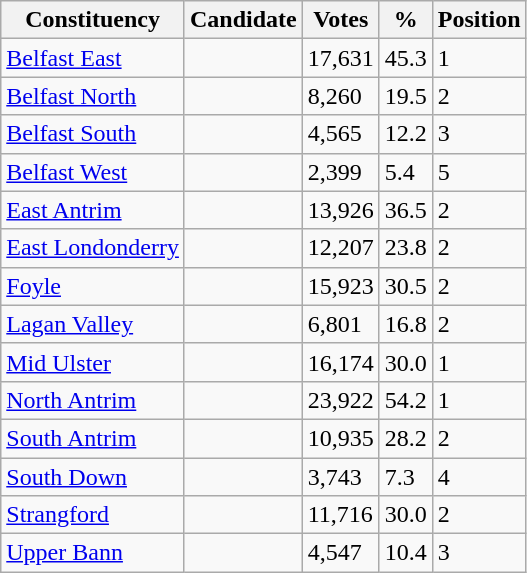<table class="wikitable sortable">
<tr>
<th>Constituency</th>
<th>Candidate</th>
<th>Votes</th>
<th>%</th>
<th>Position</th>
</tr>
<tr>
<td><a href='#'>Belfast East</a></td>
<td></td>
<td>17,631</td>
<td>45.3</td>
<td>1</td>
</tr>
<tr>
<td><a href='#'>Belfast North</a></td>
<td></td>
<td>8,260</td>
<td>19.5</td>
<td>2</td>
</tr>
<tr>
<td><a href='#'>Belfast South</a></td>
<td></td>
<td>4,565</td>
<td>12.2</td>
<td>3</td>
</tr>
<tr>
<td><a href='#'>Belfast West</a></td>
<td></td>
<td>2,399</td>
<td>5.4</td>
<td>5</td>
</tr>
<tr>
<td><a href='#'>East Antrim</a></td>
<td></td>
<td>13,926</td>
<td>36.5</td>
<td>2</td>
</tr>
<tr>
<td><a href='#'>East Londonderry</a></td>
<td></td>
<td>12,207</td>
<td>23.8</td>
<td>2</td>
</tr>
<tr>
<td><a href='#'>Foyle</a></td>
<td></td>
<td>15,923</td>
<td>30.5</td>
<td>2</td>
</tr>
<tr>
<td><a href='#'>Lagan Valley</a></td>
<td></td>
<td>6,801</td>
<td>16.8</td>
<td>2</td>
</tr>
<tr>
<td><a href='#'>Mid Ulster</a></td>
<td></td>
<td>16,174</td>
<td>30.0</td>
<td>1</td>
</tr>
<tr>
<td><a href='#'>North Antrim</a></td>
<td></td>
<td>23,922</td>
<td>54.2</td>
<td>1</td>
</tr>
<tr>
<td><a href='#'>South Antrim</a></td>
<td></td>
<td>10,935</td>
<td>28.2</td>
<td>2</td>
</tr>
<tr>
<td><a href='#'>South Down</a></td>
<td></td>
<td>3,743</td>
<td>7.3</td>
<td>4</td>
</tr>
<tr>
<td><a href='#'>Strangford</a></td>
<td></td>
<td>11,716</td>
<td>30.0</td>
<td>2</td>
</tr>
<tr>
<td><a href='#'>Upper Bann</a></td>
<td></td>
<td>4,547</td>
<td>10.4</td>
<td>3</td>
</tr>
</table>
